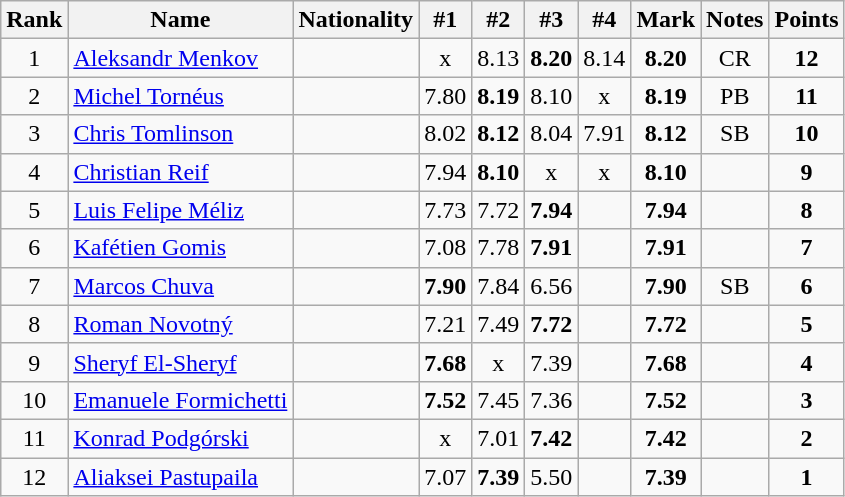<table class="wikitable sortable" style="text-align:center">
<tr>
<th>Rank</th>
<th>Name</th>
<th>Nationality</th>
<th>#1</th>
<th>#2</th>
<th>#3</th>
<th>#4</th>
<th>Mark</th>
<th>Notes</th>
<th>Points</th>
</tr>
<tr>
<td>1</td>
<td align=left><a href='#'>Aleksandr Menkov</a></td>
<td align=left></td>
<td>x</td>
<td>8.13</td>
<td><strong>8.20</strong></td>
<td>8.14</td>
<td><strong>8.20</strong></td>
<td>CR</td>
<td><strong>12</strong></td>
</tr>
<tr>
<td>2</td>
<td align=left><a href='#'>Michel Tornéus</a></td>
<td align=left></td>
<td>7.80</td>
<td><strong>8.19</strong></td>
<td>8.10</td>
<td>x</td>
<td><strong>8.19</strong></td>
<td>PB</td>
<td><strong> 11</strong></td>
</tr>
<tr>
<td>3</td>
<td align=left><a href='#'>Chris Tomlinson</a></td>
<td align=left></td>
<td>8.02</td>
<td><strong>8.12</strong></td>
<td>8.04</td>
<td>7.91</td>
<td><strong>8.12</strong></td>
<td>SB</td>
<td><strong>10</strong></td>
</tr>
<tr>
<td>4</td>
<td align=left><a href='#'>Christian Reif</a></td>
<td align=left></td>
<td>7.94</td>
<td><strong>8.10</strong></td>
<td>x</td>
<td>x</td>
<td><strong>8.10</strong></td>
<td></td>
<td><strong>9</strong></td>
</tr>
<tr>
<td>5</td>
<td align=left><a href='#'>Luis Felipe Méliz</a></td>
<td align=left></td>
<td>7.73</td>
<td>7.72</td>
<td><strong>7.94</strong></td>
<td></td>
<td><strong>7.94</strong></td>
<td></td>
<td><strong>8</strong></td>
</tr>
<tr>
<td>6</td>
<td align=left><a href='#'>Kafétien Gomis</a></td>
<td align=left></td>
<td>7.08</td>
<td>7.78</td>
<td><strong>7.91</strong></td>
<td></td>
<td><strong>7.91</strong></td>
<td></td>
<td><strong>7</strong></td>
</tr>
<tr>
<td>7</td>
<td align=left><a href='#'>Marcos Chuva</a></td>
<td align=left></td>
<td><strong>7.90</strong></td>
<td>7.84</td>
<td>6.56</td>
<td></td>
<td><strong>7.90</strong></td>
<td>SB</td>
<td><strong>6</strong></td>
</tr>
<tr>
<td>8</td>
<td align=left><a href='#'>Roman Novotný</a></td>
<td align=left></td>
<td>7.21</td>
<td>7.49</td>
<td><strong>7.72</strong></td>
<td></td>
<td><strong>7.72</strong></td>
<td></td>
<td><strong>5</strong></td>
</tr>
<tr>
<td>9</td>
<td align=left><a href='#'>Sheryf El-Sheryf</a></td>
<td align=left></td>
<td><strong>7.68</strong></td>
<td>x</td>
<td>7.39</td>
<td></td>
<td><strong>7.68</strong></td>
<td></td>
<td><strong>4</strong></td>
</tr>
<tr>
<td>10</td>
<td align=left><a href='#'>Emanuele Formichetti</a></td>
<td align=left></td>
<td><strong>7.52</strong></td>
<td>7.45</td>
<td>7.36</td>
<td></td>
<td><strong>7.52</strong></td>
<td></td>
<td><strong>3</strong></td>
</tr>
<tr>
<td>11</td>
<td align=left><a href='#'>Konrad Podgórski</a></td>
<td align=left></td>
<td>x</td>
<td>7.01</td>
<td><strong>7.42</strong></td>
<td></td>
<td><strong>7.42</strong></td>
<td></td>
<td><strong>2</strong></td>
</tr>
<tr>
<td>12</td>
<td align=left><a href='#'>Aliaksei Pastupaila</a></td>
<td align=left></td>
<td>7.07</td>
<td><strong>7.39</strong></td>
<td>5.50</td>
<td></td>
<td><strong>7.39</strong></td>
<td></td>
<td><strong>1</strong></td>
</tr>
</table>
